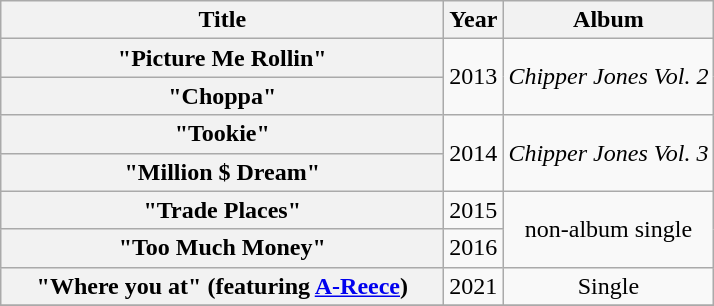<table class="wikitable plainrowheaders" style="text-align:center;">
<tr>
<th scope="col" rowspan="1" style="width:18em;">Title</th>
<th scope="col" rowspan="1">Year</th>
<th scope="col" rowspan="1">Album</th>
</tr>
<tr>
<th scope="row">"Picture Me Rollin"</th>
<td rowspan="2">2013</td>
<td rowspan="2"><em>Chipper Jones Vol. 2</em></td>
</tr>
<tr>
<th scope="row">"Choppa"<br></th>
</tr>
<tr>
<th scope="row">"Tookie"</th>
<td rowspan="2">2014</td>
<td rowspan="2"><em>Chipper Jones Vol. 3</em></td>
</tr>
<tr>
<th scope="row">"Million $ Dream"<br></th>
</tr>
<tr>
<th scope="row">"Trade Places"</th>
<td rowspan="1">2015</td>
<td rowspan="2">non-album single</td>
</tr>
<tr>
<th scope="row">"Too Much Money"</th>
<td rowspan="1">2016</td>
</tr>
<tr>
<th scope="row">"Where you at" (featuring <a href='#'>A-Reece</a>)</th>
<td>2021</td>
<td>Single</td>
</tr>
<tr>
</tr>
</table>
